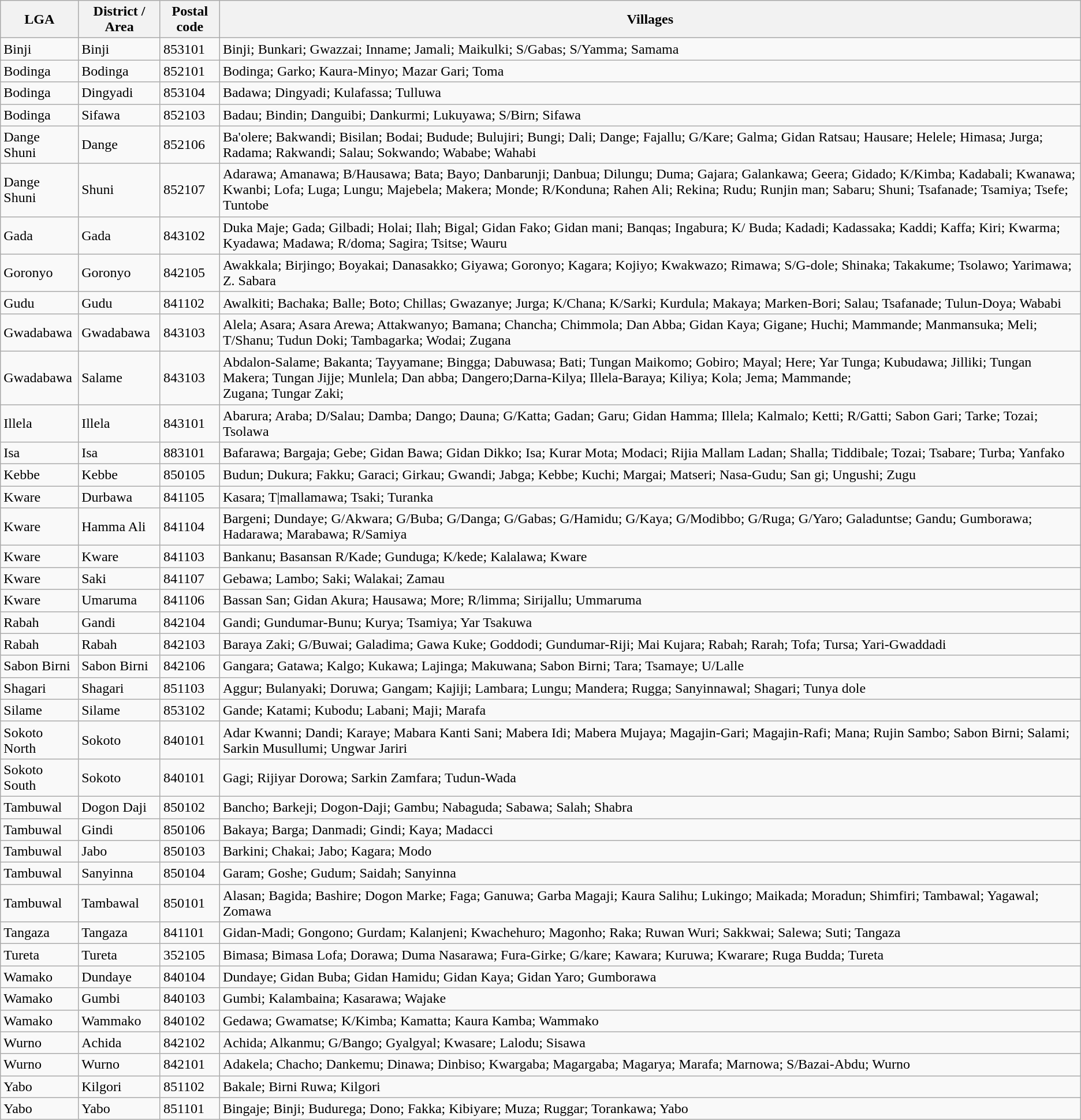<table class="wikitable sortable">
<tr>
<th>LGA</th>
<th>District / Area</th>
<th>Postal code</th>
<th>Villages</th>
</tr>
<tr>
<td>Binji</td>
<td>Binji</td>
<td>853101</td>
<td>Binji; Bunkari; Gwazzai; Inname; Jamali; Maikulki; S/Gabas; S/Yamma; Samama</td>
</tr>
<tr>
<td>Bodinga</td>
<td>Bodinga</td>
<td>852101</td>
<td>Bodinga; Garko; Kaura-Minyo; Mazar Gari; Toma</td>
</tr>
<tr>
<td>Bodinga</td>
<td>Dingyadi</td>
<td>853104</td>
<td>Badawa; Dingyadi; Kulafassa; Tulluwa</td>
</tr>
<tr>
<td>Bodinga</td>
<td>Sifawa</td>
<td>852103</td>
<td>Badau; Bindin; Danguibi; Dankurmi; Lukuyawa; S/Birn; Sifawa</td>
</tr>
<tr>
<td>Dange Shuni</td>
<td>Dange</td>
<td>852106</td>
<td>Ba'olere; Bakwandi; Bisilan; Bodai; Budude; Bulujiri; Bungi; Dali; Dange; Fajallu; G/Kare; Galma; Gidan Ratsau; Hausare; Helele; Himasa; Jurga; Radama; Rakwandi; Salau; Sokwando; Wababe; Wahabi</td>
</tr>
<tr>
<td>Dange Shuni</td>
<td>Shuni</td>
<td>852107</td>
<td>Adarawa; Amanawa; B/Hausawa; Bata; Bayo; Danbarunji; Danbua; Dilungu; Duma; Gajara; Galankawa; Geera; Gidado; K/Kimba; Kadabali; Kwanawa; Kwanbi; Lofa; Luga; Lungu; Majebela; Makera; Monde; R/Konduna; Rahen Ali; Rekina; Rudu; Runjin man; Sabaru; Shuni; Tsafanade; Tsamiya; Tsefe; Tuntobe</td>
</tr>
<tr>
<td>Gada</td>
<td>Gada</td>
<td>843102</td>
<td>Duka Maje; Gada; Gilbadi; Holai; Ilah; Bigal; Gidan Fako; Gidan mani; Banqas; Ingabura; K/ Buda; Kadadi; Kadassaka; Kaddi; Kaffa; Kiri; Kwarma; Kyadawa; Madawa; R/doma; Sagira; Tsitse; Wauru</td>
</tr>
<tr>
<td>Goronyo</td>
<td>Goronyo</td>
<td>842105</td>
<td>Awakkala; Birjingo; Boyakai; Danasakko; Giyawa; Goronyo; Kagara; Kojiyo; Kwakwazo; Rimawa; S/G-dole; Shinaka; Takakume; Tsolawo; Yarimawa; Z. Sabara</td>
</tr>
<tr>
<td>Gudu</td>
<td>Gudu</td>
<td>841102</td>
<td>Awalkiti; Bachaka; Balle; Boto; Chillas; Gwazanye; Jurga; K/Chana; K/Sarki; Kurdula; Makaya; Marken-Bori; Salau; Tsafanade; Tulun-Doya; Wababi</td>
</tr>
<tr>
<td>Gwadabawa</td>
<td>Gwadabawa</td>
<td>843103</td>
<td>Alela; Asara; Asara Arewa; Attakwanyo; Bamana; Chancha; Chimmola; Dan Abba; Gidan Kaya; Gigane; Huchi; Mammande; Manmansuka; Meli; T/Shanu; Tudun Doki; Tambagarka; Wodai; Zugana</td>
</tr>
<tr>
<td>Gwadabawa</td>
<td>Salame</td>
<td>843103</td>
<td>Abdalon-Salame; Bakanta; Tayyamane; Bingga; Dabuwasa; Bati; Tungan Maikomo; Gobiro; Mayal; Here; Yar Tunga; Kubudawa; Jilliki; Tungan Makera; Tungan Jijje; Munlela; Dan abba; Dangero;Darna-Kilya; Illela-Baraya; Kiliya; Kola; Jema; Mammande;<br>Zugana; Tungar Zaki;</td>
</tr>
<tr>
<td>Illela</td>
<td>Illela</td>
<td>843101</td>
<td>Abarura; Araba; D/Salau; Damba; Dango; Dauna; G/Katta; Gadan; Garu; Gidan Hamma; Illela; Kalmalo; Ketti; R/Gatti; Sabon Gari; Tarke; Tozai; Tsolawa</td>
</tr>
<tr>
<td>Isa</td>
<td>Isa</td>
<td>883101</td>
<td>Bafarawa; Bargaja; Gebe; Gidan Bawa; Gidan Dikko; Isa; Kurar Mota; Modaci; Rijia Mallam Ladan; Shalla; Tiddibale; Tozai; Tsabare; Turba; Yanfako</td>
</tr>
<tr>
<td>Kebbe</td>
<td>Kebbe</td>
<td>850105</td>
<td>Budun; Dukura; Fakku; Garaci; Girkau; Gwandi; Jabga; Kebbe; Kuchi; Margai; Matseri; Nasa-Gudu; San gi; Ungushi; Zugu</td>
</tr>
<tr>
<td>Kware</td>
<td>Durbawa</td>
<td>841105</td>
<td Durbawa; Gelbawa; Kabanga; Malamawa; T>Kasara; T|mallamawa; Tsaki; Turanka</td>
</tr>
<tr>
<td>Kware</td>
<td>Hamma Ali</td>
<td>841104</td>
<td>Bargeni; Dundaye; G/Akwara; G/Buba; G/Danga; G/Gabas; G/Hamidu; G/Kaya; G/Modibbo; G/Ruga; G/Yaro; Galaduntse; Gandu; Gumborawa; Hadarawa; Marabawa; R/Samiya</td>
</tr>
<tr>
<td>Kware</td>
<td>Kware</td>
<td>841103</td>
<td>Bankanu; Basansan R/Kade; Gunduga; K/kede; Kalalawa; Kware</td>
</tr>
<tr>
<td>Kware</td>
<td>Saki</td>
<td>841107</td>
<td>Gebawa; Lambo; Saki; Walakai; Zamau</td>
</tr>
<tr>
<td>Kware</td>
<td>Umaruma</td>
<td>841106</td>
<td>Bassan San; Gidan Akura; Hausawa; More; R/limma; Sirijallu; Ummaruma</td>
</tr>
<tr>
<td>Rabah</td>
<td>Gandi</td>
<td>842104</td>
<td>Gandi; Gundumar-Bunu; Kurya; Tsamiya; Yar Tsakuwa</td>
</tr>
<tr>
<td>Rabah</td>
<td>Rabah</td>
<td>842103</td>
<td>Baraya Zaki; G/Buwai; Galadima; Gawa Kuke; Goddodi; Gundumar-Riji; Mai Kujara; Rabah; Rarah; Tofa; Tursa; Yari-Gwaddadi</td>
</tr>
<tr>
<td>Sabon Birni</td>
<td>Sabon Birni</td>
<td>842106</td>
<td>Gangara; Gatawa; Kalgo; Kukawa; Lajinga; Makuwana; Sabon Birni; Tara; Tsamaye; U/Lalle</td>
</tr>
<tr>
<td>Shagari</td>
<td>Shagari</td>
<td>851103</td>
<td>Aggur; Bulanyaki; Doruwa; Gangam; Kajiji; Lambara; Lungu; Mandera; Rugga; Sanyinnawal; Shagari; Tunya dole</td>
</tr>
<tr>
<td>Silame</td>
<td>Silame</td>
<td>853102</td>
<td>Gande; Katami; Kubodu; Labani; Maji; Marafa</td>
</tr>
<tr>
<td>Sokoto North</td>
<td>Sokoto</td>
<td>840101</td>
<td>Adar Kwanni; Dandi; Karaye; Mabara Kanti Sani; Mabera Idi; Mabera Mujaya; Magajin-Gari; Magajin-Rafi; Mana; Rujin Sambo; Sabon Birni; Salami; Sarkin Musullumi; Ungwar Jariri</td>
</tr>
<tr>
<td>Sokoto South</td>
<td>Sokoto</td>
<td>840101</td>
<td>Gagi; Rijiyar Dorowa; Sarkin Zamfara; Tudun-Wada</td>
</tr>
<tr>
<td>Tambuwal</td>
<td>Dogon Daji</td>
<td>850102</td>
<td>Bancho; Barkeji; Dogon-Daji; Gambu; Nabaguda; Sabawa; Salah; Shabra</td>
</tr>
<tr>
<td>Tambuwal</td>
<td>Gindi</td>
<td>850106</td>
<td>Bakaya; Barga; Danmadi; Gindi; Kaya; Madacci</td>
</tr>
<tr>
<td>Tambuwal</td>
<td>Jabo</td>
<td>850103</td>
<td>Barkini; Chakai; Jabo; Kagara; Modo</td>
</tr>
<tr>
<td>Tambuwal</td>
<td>Sanyinna</td>
<td>850104</td>
<td>Garam; Goshe; Gudum; Saidah; Sanyinna</td>
</tr>
<tr>
<td>Tambuwal</td>
<td>Tambawal</td>
<td>850101</td>
<td>Alasan; Bagida; Bashire; Dogon Marke; Faga; Ganuwa; Garba Magaji; Kaura Salihu; Lukingo; Maikada; Moradun; Shimfiri; Tambawal; Yagawal; Zomawa</td>
</tr>
<tr>
<td>Tangaza</td>
<td>Tangaza</td>
<td>841101</td>
<td>Gidan-Madi; Gongono; Gurdam; Kalanjeni; Kwachehuro; Magonho; Raka; Ruwan Wuri; Sakkwai; Salewa; Suti; Tangaza</td>
</tr>
<tr>
<td>Tureta</td>
<td>Tureta</td>
<td>352105</td>
<td>Bimasa; Bimasa Lofa; Dorawa; Duma Nasarawa; Fura-Girke; G/kare; Kawara; Kuruwa; Kwarare; Ruga Budda; Tureta</td>
</tr>
<tr>
<td>Wamako</td>
<td>Dundaye</td>
<td>840104</td>
<td>Dundaye; Gidan Buba; Gidan Hamidu; Gidan Kaya; Gidan Yaro; Gumborawa</td>
</tr>
<tr>
<td>Wamako</td>
<td>Gumbi</td>
<td>840103</td>
<td>Gumbi; Kalambaina; Kasarawa; Wajake</td>
</tr>
<tr>
<td>Wamako</td>
<td>Wammako</td>
<td>840102</td>
<td>Gedawa; Gwamatse; K/Kimba; Kamatta; Kaura Kamba; Wammako</td>
</tr>
<tr>
<td>Wurno</td>
<td>Achida</td>
<td>842102</td>
<td>Achida; Alkanmu; G/Bango; Gyalgyal; Kwasare; Lalodu; Sisawa</td>
</tr>
<tr>
<td>Wurno</td>
<td>Wurno</td>
<td>842101</td>
<td>Adakela; Chacho; Dankemu; Dinawa; Dinbiso; Kwargaba; Magargaba; Magarya; Marafa; Marnowa; S/Bazai-Abdu; Wurno</td>
</tr>
<tr>
<td>Yabo</td>
<td>Kilgori</td>
<td>851102</td>
<td>Bakale; Birni Ruwa; Kilgori</td>
</tr>
<tr>
<td>Yabo</td>
<td>Yabo</td>
<td>851101</td>
<td>Bingaje; Binji; Budurega; Dono; Fakka; Kibiyare; Muza; Ruggar; Torankawa; Yabo</td>
</tr>
</table>
